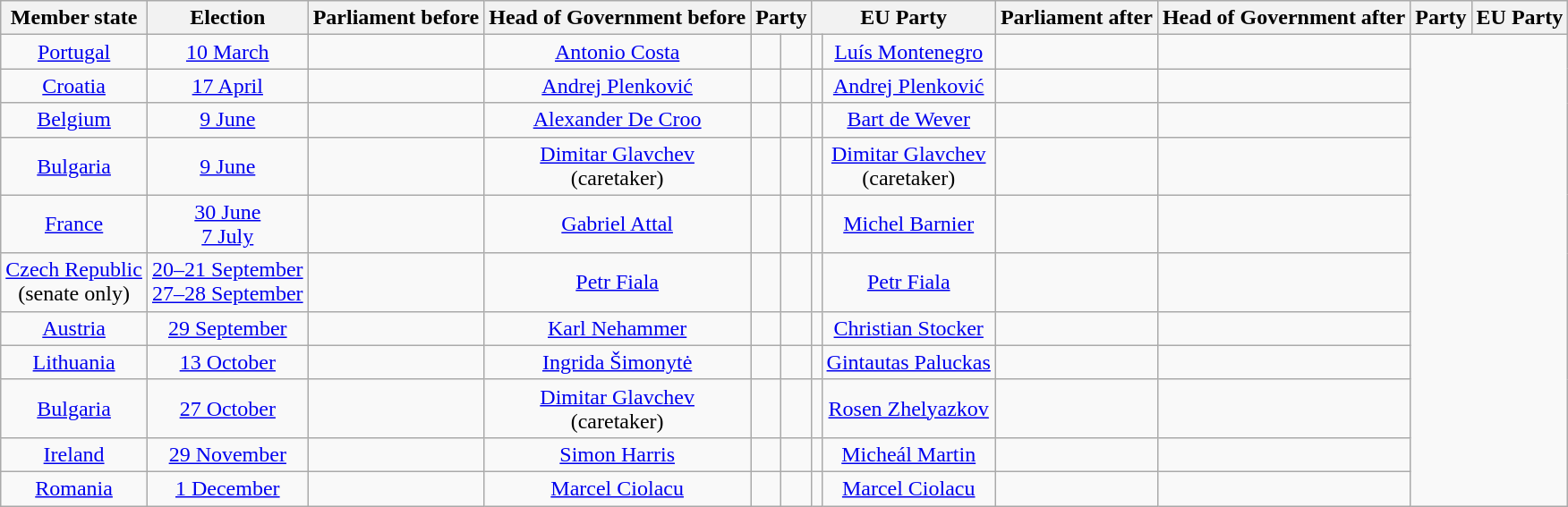<table class="wikitable" style="text-align:center;">
<tr>
<th>Member state</th>
<th>Election</th>
<th>Parliament before</th>
<th>Head of Government before</th>
<th colspan="2">Party</th>
<th colspan="2">EU Party</th>
<th>Parliament after</th>
<th>Head of Government after</th>
<th colspan="2">Party</th>
<th colspan="2">EU Party</th>
</tr>
<tr>
<td><a href='#'>Portugal</a></td>
<td><a href='#'>10 March</a></td>
<td></td>
<td><a href='#'>Antonio Costa</a></td>
<td></td>
<td></td>
<td></td>
<td><a href='#'>Luís Montenegro</a></td>
<td></td>
<td></td>
</tr>
<tr>
<td><a href='#'>Croatia</a></td>
<td><a href='#'>17 April</a></td>
<td></td>
<td><a href='#'>Andrej Plenković</a></td>
<td></td>
<td></td>
<td></td>
<td><a href='#'>Andrej Plenković</a></td>
<td></td>
<td></td>
</tr>
<tr>
<td><a href='#'>Belgium</a></td>
<td><a href='#'>9 June</a></td>
<td></td>
<td><a href='#'>Alexander De Croo</a></td>
<td></td>
<td></td>
<td></td>
<td><a href='#'>Bart de Wever</a></td>
<td></td>
<td></td>
</tr>
<tr>
<td><a href='#'>Bulgaria</a></td>
<td><a href='#'>9 June</a></td>
<td></td>
<td><a href='#'>Dimitar Glavchev</a><br>(caretaker)</td>
<td></td>
<td></td>
<td></td>
<td><a href='#'>Dimitar Glavchev</a><br>(caretaker)</td>
<td></td>
<td></td>
</tr>
<tr>
<td><a href='#'>France</a></td>
<td><a href='#'>30 June<br>7 July</a></td>
<td></td>
<td><a href='#'>Gabriel Attal</a></td>
<td></td>
<td></td>
<td></td>
<td><a href='#'>Michel Barnier</a></td>
<td></td>
<td></td>
</tr>
<tr>
<td><a href='#'>Czech Republic</a><br>(senate only)</td>
<td><a href='#'>20–21 September<br>27–28 September</a></td>
<td></td>
<td><a href='#'>Petr Fiala</a></td>
<td></td>
<td></td>
<td></td>
<td><a href='#'>Petr Fiala</a></td>
<td></td>
<td></td>
</tr>
<tr>
<td><a href='#'>Austria</a></td>
<td><a href='#'>29 September</a></td>
<td></td>
<td><a href='#'>Karl Nehammer</a></td>
<td></td>
<td></td>
<td></td>
<td><a href='#'>Christian Stocker</a></td>
<td></td>
<td></td>
</tr>
<tr>
<td><a href='#'>Lithuania</a></td>
<td><a href='#'>13 October</a></td>
<td></td>
<td><a href='#'>Ingrida Šimonytė</a></td>
<td></td>
<td></td>
<td></td>
<td><a href='#'>Gintautas Paluckas</a></td>
<td></td>
<td></td>
</tr>
<tr>
<td><a href='#'>Bulgaria</a></td>
<td><a href='#'>27 October</a></td>
<td></td>
<td><a href='#'>Dimitar Glavchev</a><br>(caretaker)</td>
<td></td>
<td></td>
<td></td>
<td><a href='#'>Rosen Zhelyazkov</a></td>
<td></td>
<td></td>
</tr>
<tr>
<td><a href='#'>Ireland</a></td>
<td><a href='#'>29 November</a></td>
<td></td>
<td><a href='#'>Simon Harris</a></td>
<td></td>
<td></td>
<td></td>
<td><a href='#'>Micheál Martin</a></td>
<td></td>
<td></td>
</tr>
<tr>
<td><a href='#'>Romania</a></td>
<td><a href='#'>1 December</a></td>
<td></td>
<td><a href='#'>Marcel Ciolacu</a></td>
<td></td>
<td></td>
<td></td>
<td><a href='#'>Marcel Ciolacu</a></td>
<td></td>
<td></td>
</tr>
</table>
